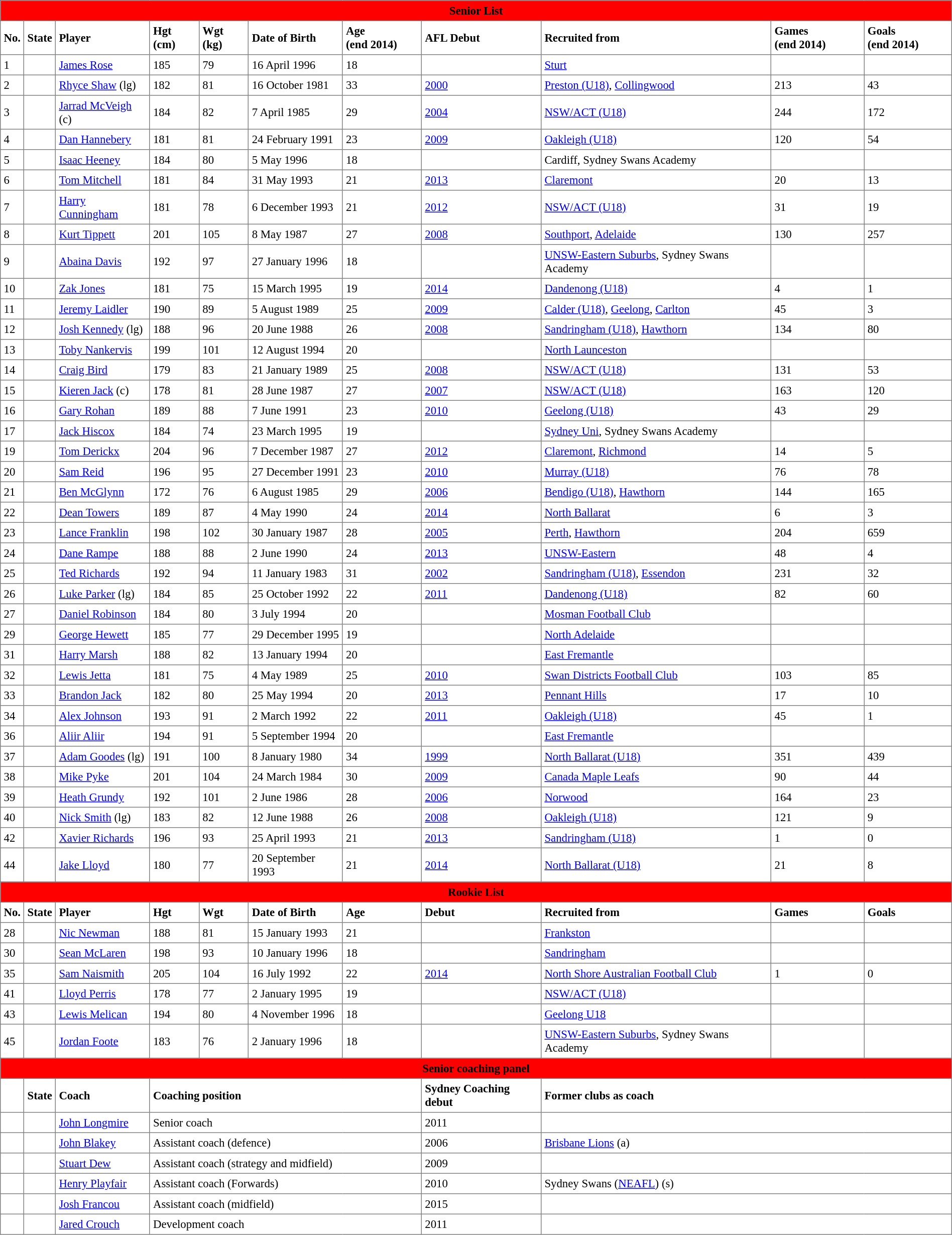<table border="1" cellpadding="4" cellspacing="0"  style="text-align:left; font-size:95%; border-collapse:collapse; width:100%;">
<tr style="background:#FF0000; text-align:center;">
<th colspan="11"><span>Senior List</span></th>
</tr>
<tr>
<th>No.</th>
<th>State</th>
<th>Player</th>
<th>Hgt (cm)</th>
<th>Wgt (kg)</th>
<th>Date of Birth</th>
<th>Age (end 2014)</th>
<th>AFL Debut</th>
<th>Recruited from</th>
<th>Games (end 2014)</th>
<th>Goals (end 2014)</th>
</tr>
<tr>
<td>1</td>
<td></td>
<td><a href='#'>James Rose</a></td>
<td>185</td>
<td>79</td>
<td>16 April 1996</td>
<td>18</td>
<td></td>
<td><a href='#'>Sturt</a></td>
<td></td>
<td></td>
</tr>
<tr>
<td>2</td>
<td></td>
<td><a href='#'>Rhyce Shaw</a> (lg)</td>
<td>182</td>
<td>81</td>
<td>16 October 1981</td>
<td>33</td>
<td><a href='#'>2000</a></td>
<td><a href='#'>Preston (U18)</a>, <a href='#'>Collingwood</a></td>
<td>213</td>
<td>43</td>
</tr>
<tr>
<td>3</td>
<td></td>
<td><a href='#'>Jarrad McVeigh</a> (c)</td>
<td>184</td>
<td>82</td>
<td>7 April 1985</td>
<td>29</td>
<td><a href='#'>2004</a></td>
<td><a href='#'>NSW/ACT (U18)</a></td>
<td>244</td>
<td>172</td>
</tr>
<tr>
<td>4</td>
<td></td>
<td><a href='#'>Dan Hannebery</a></td>
<td>181</td>
<td>81</td>
<td>24 February 1991</td>
<td>23</td>
<td><a href='#'>2009</a></td>
<td><a href='#'>Oakleigh (U18)</a></td>
<td>120</td>
<td>54</td>
</tr>
<tr>
<td>5</td>
<td></td>
<td><a href='#'>Isaac Heeney</a></td>
<td>184</td>
<td>80</td>
<td>5 May 1996</td>
<td>18</td>
<td></td>
<td>Cardiff, Sydney Swans Academy</td>
<td></td>
<td></td>
</tr>
<tr>
<td>6</td>
<td></td>
<td><a href='#'>Tom Mitchell</a></td>
<td>181</td>
<td>84</td>
<td>31 May 1993</td>
<td>21</td>
<td><a href='#'>2013</a></td>
<td><a href='#'>Claremont</a></td>
<td>20</td>
<td>13</td>
</tr>
<tr>
<td>7</td>
<td></td>
<td><a href='#'>Harry Cunningham</a></td>
<td>181</td>
<td>78</td>
<td>6 December 1993</td>
<td>21</td>
<td><a href='#'>2012</a></td>
<td><a href='#'>NSW/ACT (U18)</a></td>
<td>31</td>
<td>19</td>
</tr>
<tr>
<td>8</td>
<td></td>
<td><a href='#'>Kurt Tippett</a></td>
<td>201</td>
<td>105</td>
<td>8 May 1987</td>
<td>27</td>
<td><a href='#'>2008</a></td>
<td><a href='#'>Southport</a>, <a href='#'>Adelaide</a></td>
<td>130</td>
<td>257</td>
</tr>
<tr>
<td>9</td>
<td></td>
<td><a href='#'>Abaina Davis</a></td>
<td>192</td>
<td>97</td>
<td>27 January 1996</td>
<td>18</td>
<td></td>
<td><a href='#'>UNSW-Eastern Suburbs</a>, Sydney Swans Academy</td>
<td></td>
<td></td>
</tr>
<tr>
<td>10</td>
<td></td>
<td><a href='#'>Zak Jones</a></td>
<td>181</td>
<td>75</td>
<td>15 March 1995</td>
<td>19</td>
<td><a href='#'>2014</a></td>
<td><a href='#'>Dandenong (U18)</a></td>
<td>4</td>
<td>1</td>
</tr>
<tr>
<td>11</td>
<td></td>
<td><a href='#'>Jeremy Laidler</a></td>
<td>190</td>
<td>89</td>
<td>5 August 1989</td>
<td>25</td>
<td><a href='#'>2009</a></td>
<td><a href='#'>Calder (U18)</a>, <a href='#'>Geelong</a>, <a href='#'>Carlton</a></td>
<td>45</td>
<td>3</td>
</tr>
<tr>
<td>12</td>
<td></td>
<td><a href='#'>Josh Kennedy</a> (lg)</td>
<td>188</td>
<td>96</td>
<td>20 June 1988</td>
<td>26</td>
<td><a href='#'>2008</a></td>
<td><a href='#'>Sandringham (U18)</a>, <a href='#'>Hawthorn</a></td>
<td>134</td>
<td>80</td>
</tr>
<tr>
<td>13</td>
<td></td>
<td><a href='#'>Toby Nankervis</a></td>
<td>199</td>
<td>101</td>
<td>12 August 1994</td>
<td>20</td>
<td></td>
<td><a href='#'>North Launceston</a></td>
<td></td>
<td></td>
</tr>
<tr>
<td>14</td>
<td></td>
<td><a href='#'>Craig Bird</a></td>
<td>179</td>
<td>83</td>
<td>21 January 1989</td>
<td>25</td>
<td><a href='#'>2008</a></td>
<td><a href='#'>NSW/ACT (U18)</a></td>
<td>131</td>
<td>53</td>
</tr>
<tr>
<td>15</td>
<td></td>
<td><a href='#'>Kieren Jack</a> (c)</td>
<td>178</td>
<td>81</td>
<td>28 June 1987</td>
<td>27</td>
<td><a href='#'>2007</a></td>
<td><a href='#'>NSW/ACT (U18)</a></td>
<td>163</td>
<td>120</td>
</tr>
<tr>
<td>16</td>
<td></td>
<td><a href='#'>Gary Rohan</a></td>
<td>189</td>
<td>88</td>
<td>7 June 1991</td>
<td>23</td>
<td><a href='#'>2010</a></td>
<td><a href='#'>Geelong (U18)</a></td>
<td>43</td>
<td>29</td>
</tr>
<tr>
<td>17</td>
<td></td>
<td><a href='#'>Jack Hiscox</a></td>
<td>184</td>
<td>74</td>
<td>23 March 1995</td>
<td>19</td>
<td></td>
<td><a href='#'>Sydney Uni</a>, Sydney Swans Academy</td>
<td></td>
<td></td>
</tr>
<tr>
<td>19</td>
<td></td>
<td><a href='#'>Tom Derickx</a></td>
<td>204</td>
<td>96</td>
<td>7 December 1987</td>
<td>27</td>
<td><a href='#'>2012</a></td>
<td><a href='#'>Claremont</a>, <a href='#'>Richmond</a></td>
<td>14</td>
<td>5</td>
</tr>
<tr>
<td>20</td>
<td></td>
<td><a href='#'>Sam Reid</a></td>
<td>196</td>
<td>95</td>
<td>27 December 1991</td>
<td>23</td>
<td><a href='#'>2010</a></td>
<td><a href='#'>Murray (U18)</a></td>
<td>76</td>
<td>78</td>
</tr>
<tr>
<td>21</td>
<td></td>
<td><a href='#'>Ben McGlynn</a></td>
<td>172</td>
<td>76</td>
<td>6 August 1985</td>
<td>29</td>
<td><a href='#'>2006</a></td>
<td><a href='#'>Bendigo (U18)</a>, <a href='#'>Hawthorn</a></td>
<td>144</td>
<td>165</td>
</tr>
<tr>
<td>22</td>
<td></td>
<td><a href='#'>Dean Towers</a></td>
<td>189</td>
<td>87</td>
<td>4 May 1990</td>
<td>24</td>
<td><a href='#'>2014</a></td>
<td><a href='#'>North Ballarat</a></td>
<td>6</td>
<td>3</td>
</tr>
<tr>
<td>23</td>
<td></td>
<td><a href='#'>Lance Franklin</a></td>
<td>198</td>
<td>102</td>
<td>30 January 1987</td>
<td>28</td>
<td><a href='#'>2005</a></td>
<td><a href='#'>Perth</a>, <a href='#'>Hawthorn</a></td>
<td>204</td>
<td>659</td>
</tr>
<tr>
<td>24</td>
<td></td>
<td><a href='#'>Dane Rampe</a></td>
<td>188</td>
<td>88</td>
<td>2 June 1990</td>
<td>24</td>
<td><a href='#'>2013</a></td>
<td><a href='#'>UNSW-Eastern</a></td>
<td>48</td>
<td>4</td>
</tr>
<tr>
<td>25</td>
<td></td>
<td><a href='#'>Ted Richards</a></td>
<td>192</td>
<td>94</td>
<td>11 January 1983</td>
<td>31</td>
<td><a href='#'>2002</a></td>
<td><a href='#'>Sandringham (U18)</a>, <a href='#'>Essendon</a></td>
<td>231</td>
<td>32</td>
</tr>
<tr>
<td>26</td>
<td></td>
<td><a href='#'>Luke Parker</a> (lg)</td>
<td>184</td>
<td>85</td>
<td>25 October 1992</td>
<td>22</td>
<td><a href='#'>2011</a></td>
<td><a href='#'>Dandenong (U18)</a></td>
<td>82</td>
<td>60</td>
</tr>
<tr>
<td>27</td>
<td></td>
<td><a href='#'>Daniel Robinson</a></td>
<td>184</td>
<td>80</td>
<td>3 July 1994</td>
<td>20</td>
<td></td>
<td><a href='#'>Mosman Football Club</a></td>
<td></td>
<td></td>
</tr>
<tr>
<td>29</td>
<td></td>
<td><a href='#'>George Hewett</a></td>
<td>185</td>
<td>77</td>
<td>29 December 1995</td>
<td>19</td>
<td></td>
<td><a href='#'>North Adelaide</a></td>
<td></td>
<td></td>
</tr>
<tr>
<td>31</td>
<td></td>
<td><a href='#'>Harry Marsh</a></td>
<td>188</td>
<td>82</td>
<td>13 January 1994</td>
<td>20</td>
<td></td>
<td><a href='#'>East Fremantle</a></td>
<td></td>
<td></td>
</tr>
<tr>
<td>32</td>
<td></td>
<td><a href='#'>Lewis Jetta</a></td>
<td>181</td>
<td>75</td>
<td>4 May 1989</td>
<td>25</td>
<td><a href='#'>2010</a></td>
<td><a href='#'>Swan Districts Football Club</a></td>
<td>103</td>
<td>85</td>
</tr>
<tr>
<td>33</td>
<td></td>
<td><a href='#'>Brandon Jack</a></td>
<td>182</td>
<td>80</td>
<td>25 May 1994</td>
<td>20</td>
<td><a href='#'>2013</a></td>
<td><a href='#'>Pennant Hills</a></td>
<td>17</td>
<td>10</td>
</tr>
<tr>
<td>34</td>
<td></td>
<td><a href='#'>Alex Johnson</a></td>
<td>193</td>
<td>91</td>
<td>2 March 1992</td>
<td>22</td>
<td><a href='#'>2011</a></td>
<td><a href='#'>Oakleigh (U18)</a></td>
<td>45</td>
<td>1</td>
</tr>
<tr>
<td>36</td>
<td></td>
<td><a href='#'>Aliir Aliir</a></td>
<td>194</td>
<td>91</td>
<td>5 September 1994</td>
<td>20</td>
<td></td>
<td><a href='#'>East Fremantle</a></td>
<td></td>
<td></td>
</tr>
<tr>
<td>37</td>
<td></td>
<td><a href='#'>Adam Goodes</a> (lg)</td>
<td>191</td>
<td>100</td>
<td>8 January 1980</td>
<td>34</td>
<td><a href='#'>1999</a></td>
<td><a href='#'>North Ballarat (U18)</a></td>
<td>351</td>
<td>439</td>
</tr>
<tr>
<td>38</td>
<td></td>
<td><a href='#'>Mike Pyke</a></td>
<td>201</td>
<td>104</td>
<td>24 March 1984</td>
<td>30</td>
<td><a href='#'>2009</a></td>
<td><a href='#'>Canada Maple Leafs</a></td>
<td>90</td>
<td>44</td>
</tr>
<tr>
<td>39</td>
<td></td>
<td><a href='#'>Heath Grundy</a></td>
<td>192</td>
<td>101</td>
<td>2 June 1986</td>
<td>28</td>
<td><a href='#'>2006</a></td>
<td><a href='#'>Norwood</a></td>
<td>164</td>
<td>23</td>
</tr>
<tr>
<td>40</td>
<td></td>
<td><a href='#'>Nick Smith</a> (lg)</td>
<td>183</td>
<td>82</td>
<td>12 June 1988</td>
<td>26</td>
<td><a href='#'>2008</a></td>
<td><a href='#'>Oakleigh (U18)</a></td>
<td>121</td>
<td>9</td>
</tr>
<tr>
<td>42</td>
<td></td>
<td><a href='#'>Xavier Richards</a></td>
<td>196</td>
<td>93</td>
<td>25 April 1993</td>
<td>21</td>
<td><a href='#'>2013</a></td>
<td><a href='#'>Sandringham (U18)</a></td>
<td>1</td>
<td>0</td>
</tr>
<tr>
<td>44</td>
<td></td>
<td><a href='#'>Jake Lloyd</a></td>
<td>180</td>
<td>77</td>
<td>20 September 1993</td>
<td>21</td>
<td><a href='#'>2014</a></td>
<td><a href='#'>North Ballarat (U18)</a></td>
<td>21</td>
<td>8</td>
</tr>
<tr>
<th colspan="11" style="background:#FF0000; text-align:center;"><span>Rookie List</span></th>
</tr>
<tr>
<th>No.</th>
<th>State</th>
<th>Player</th>
<th>Hgt</th>
<th>Wgt</th>
<th>Date of Birth</th>
<th>Age</th>
<th>Debut</th>
<th>Recruited from</th>
<th>Games</th>
<th>Goals</th>
</tr>
<tr>
<td>28</td>
<td></td>
<td><a href='#'>Nic Newman</a></td>
<td>188</td>
<td>81</td>
<td>15 January 1993</td>
<td>21</td>
<td></td>
<td><a href='#'>Frankston</a></td>
<td></td>
<td></td>
</tr>
<tr>
<td>30</td>
<td></td>
<td><a href='#'>Sean McLaren</a></td>
<td>198</td>
<td>93</td>
<td>10 January 1996</td>
<td>18</td>
<td></td>
<td><a href='#'>Sandringham</a></td>
<td></td>
<td></td>
</tr>
<tr>
<td>35</td>
<td></td>
<td><a href='#'>Sam Naismith</a></td>
<td>205</td>
<td>104</td>
<td>16 July 1992</td>
<td>22</td>
<td><a href='#'>2014</a></td>
<td><a href='#'>North Shore Australian Football Club</a></td>
<td>1</td>
<td>0</td>
</tr>
<tr>
<td>41</td>
<td></td>
<td><a href='#'>Lloyd Perris</a></td>
<td>178</td>
<td>77</td>
<td>2 January 1995</td>
<td>19</td>
<td></td>
<td><a href='#'>NSW/ACT (U18)</a></td>
<td></td>
<td></td>
</tr>
<tr>
<td>43</td>
<td></td>
<td><a href='#'>Lewis Melican</a></td>
<td>194</td>
<td>80</td>
<td>4 November 1996</td>
<td>18</td>
<td></td>
<td><a href='#'>Geelong U18</a></td>
<td></td>
<td></td>
</tr>
<tr>
<td>45</td>
<td></td>
<td><a href='#'>Jordan Foote</a></td>
<td>183</td>
<td>76</td>
<td>2 January 1996</td>
<td>18</td>
<td></td>
<td><a href='#'>UNSW-Eastern Suburbs</a>, Sydney Swans Academy</td>
<td></td>
<td></td>
</tr>
<tr>
<th colspan="11" style="background:#FF0000; text-align:center;"><span>Senior coaching panel</span></th>
</tr>
<tr>
<th></th>
<th>State</th>
<th>Coach</th>
<th colspan="4">Coaching position</th>
<th>Sydney Coaching debut</th>
<th colspan="3">Former clubs as coach</th>
</tr>
<tr>
<td></td>
<td></td>
<td><a href='#'>John Longmire</a></td>
<td colspan="4">Senior coach</td>
<td>2011</td>
<td colspan="3"></td>
</tr>
<tr>
<td></td>
<td></td>
<td><a href='#'>John Blakey</a></td>
<td colspan="4">Assistant coach (defence)</td>
<td>2006</td>
<td colspan="3"><a href='#'>Brisbane Lions</a> (a)</td>
</tr>
<tr>
<td></td>
<td></td>
<td><a href='#'>Stuart Dew</a></td>
<td colspan="4">Assistant coach (strategy and midfield)</td>
<td>2009</td>
<td colspan="3"></td>
</tr>
<tr>
<td></td>
<td></td>
<td><a href='#'>Henry Playfair</a></td>
<td colspan="4">Assistant coach (Forwards)</td>
<td>2010</td>
<td colspan="3">Sydney Swans (<a href='#'>NEAFL</a>) (s)</td>
</tr>
<tr>
<td></td>
<td></td>
<td><a href='#'>Josh Francou</a></td>
<td colspan="4">Assistant coach (midfield)</td>
<td>2015</td>
<td colspan="3"></td>
</tr>
<tr>
<td></td>
<td></td>
<td><a href='#'>Jared Crouch</a></td>
<td colspan="4">Development coach</td>
<td>2011</td>
<td colspan="3"></td>
</tr>
</table>
